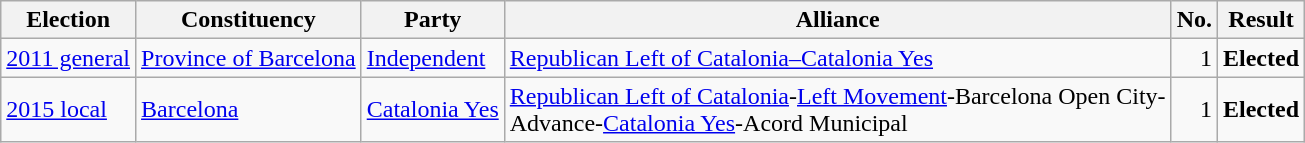<table class="wikitable" style="text-align:left;">
<tr>
<th scope=col>Election</th>
<th scope=col>Constituency</th>
<th scope=col>Party</th>
<th scope=col>Alliance</th>
<th scope=col>No.</th>
<th scope=col>Result</th>
</tr>
<tr>
<td><a href='#'>2011 general</a></td>
<td><a href='#'>Province of Barcelona</a></td>
<td><a href='#'>Independent</a></td>
<td><a href='#'>Republican Left of Catalonia–Catalonia Yes</a></td>
<td align=right>1</td>
<td><strong>Elected</strong></td>
</tr>
<tr>
<td><a href='#'>2015 local</a></td>
<td><a href='#'>Barcelona</a></td>
<td><a href='#'>Catalonia Yes</a></td>
<td><a href='#'>Republican Left of Catalonia</a>-<a href='#'>Left Movement</a>-Barcelona Open City-<br>Advance-<a href='#'>Catalonia Yes</a>-Acord Municipal</td>
<td align=right>1</td>
<td><strong>Elected</strong></td>
</tr>
</table>
